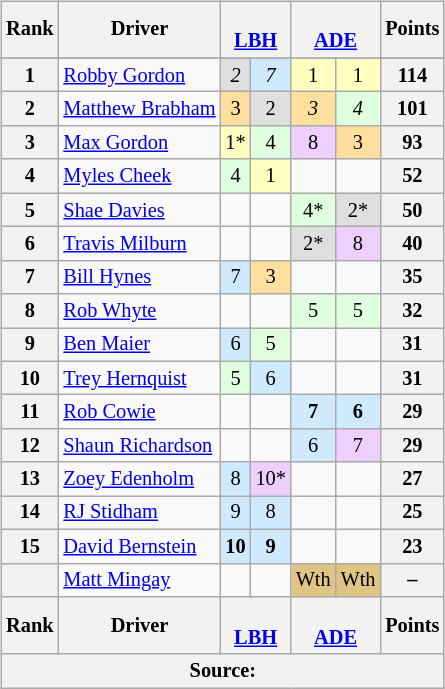<table>
<tr>
<td valign="top"><br><table class="wikitable" style="font-size: 85%; text-align: center">
<tr>
<th>Rank</th>
<th>Driver</th>
<th colspan=2><br><a href='#'>LBH</a></th>
<th colspan=2><br><a href='#'>ADE</a></th>
<th>Points</th>
</tr>
<tr>
</tr>
<tr>
<th>1</th>
<td align="left"> <a href='#'>Robby Gordon</a></td>
<td style="background:#DFDFDF;"><em>2</em></td>
<td style="background:#CFEAFF;"><em>7</em></td>
<td style="background:#FFFFBF;">1</td>
<td style="background:#FFFFBF;">1</td>
<th>114</th>
</tr>
<tr>
<th>2</th>
<td align="left"> <a href='#'>Matthew Brabham</a></td>
<td style="background:#FFDF9F;">3</td>
<td style="background:#DFDFDF;">2</td>
<td style="background:#FFDF9F;"><em>3</em></td>
<td style="background:#DFFFDF;"><em>4</em></td>
<th>101</th>
</tr>
<tr>
<th>3</th>
<td align="left"> <a href='#'>Max Gordon</a></td>
<td style="background:#FFFFBF;">1*</td>
<td style="background:#DFFFDF;">4</td>
<td style="background:#EFCFFF;">8</td>
<td style="background:#FFDF9F;">3</td>
<th>93</th>
</tr>
<tr>
<th>4</th>
<td align="left"> <a href='#'>Myles Cheek</a></td>
<td style="background:#DFFFDF;">4</td>
<td style="background:#FFFFBF;">1</td>
<td></td>
<td></td>
<th>52</th>
</tr>
<tr>
<th>5</th>
<td align="left"> <a href='#'>Shae Davies</a></td>
<td></td>
<td></td>
<td style="background:#DFFFDF;">4*</td>
<td style="background:#DFDFDF;">2*</td>
<th>50</th>
</tr>
<tr>
<th>6</th>
<td align="left"> <a href='#'>Travis Milburn</a></td>
<td></td>
<td></td>
<td style="background:#DFDFDF;">2*</td>
<td style="background:#EFCFFF;">8</td>
<th>40</th>
</tr>
<tr>
<th>7</th>
<td align="left"> <a href='#'>Bill Hynes</a></td>
<td style="background:#CFEAFF;">7</td>
<td style="background:#FFDF9F;">3</td>
<td></td>
<td></td>
<th>35</th>
</tr>
<tr>
<th>8</th>
<td align="left"> <a href='#'>Rob Whyte</a></td>
<td></td>
<td></td>
<td style="background:#DFFFDF;">5</td>
<td style="background:#DFFFDF;">5</td>
<th>32</th>
</tr>
<tr>
<th>9</th>
<td align="left"> <a href='#'>Ben Maier</a></td>
<td style="background:#CFEAFF;">6</td>
<td style="background:#DFFFDF;">5</td>
<td></td>
<td></td>
<th>31</th>
</tr>
<tr>
<th>10</th>
<td align="left"> <a href='#'>Trey Hernquist</a></td>
<td style="background:#DFFFDF;">5</td>
<td style="background:#CFEAFF;">6</td>
<td></td>
<td></td>
<th>31</th>
</tr>
<tr>
<th>11</th>
<td align="left"> <a href='#'>Rob Cowie</a></td>
<td></td>
<td></td>
<td style="background:#CFEAFF;"><strong>7</strong></td>
<td style="background:#CFEAFF;"><strong>6</strong></td>
<th>29</th>
</tr>
<tr>
<th>12</th>
<td align="left"> <a href='#'>Shaun Richardson</a></td>
<td></td>
<td></td>
<td style="background:#CFEAFF;">6</td>
<td style="background:#EFCFFF;">7</td>
<th>29</th>
</tr>
<tr>
<th>13</th>
<td align="left"> <a href='#'>Zoey Edenholm</a></td>
<td style="background:#CFEAFF;">8</td>
<td style="background:#EFCFFF;">10*</td>
<td></td>
<td></td>
<th>27</th>
</tr>
<tr>
<th>14</th>
<td align="left"> <a href='#'>RJ Stidham</a></td>
<td style="background:#CFEAFF;">9</td>
<td style="background:#CFEAFF;">8</td>
<td></td>
<td></td>
<th>25</th>
</tr>
<tr>
<th>15</th>
<td align="left"> <a href='#'>David Bernstein</a></td>
<td style="background:#CFEAFF;"><strong>10</strong></td>
<td style="background:#CFEAFF;"><strong>9</strong></td>
<td></td>
<td></td>
<th>23</th>
</tr>
<tr>
<th></th>
<td align="left"> <a href='#'>Matt Mingay</a></td>
<td></td>
<td></td>
<td style="background:#DFC484;">Wth</td>
<td style="background:#DFC484;">Wth</td>
<th>–</th>
</tr>
<tr>
<th>Rank</th>
<th>Driver</th>
<th colspan=2><br><a href='#'>LBH</a></th>
<th colspan=2><br><a href='#'>ADE</a></th>
<th>Points</th>
</tr>
<tr>
<th colspan=7>Source:</th>
</tr>
</table>
</td>
<td valign="top" style="font-size: 85%;"><br></td>
</tr>
</table>
